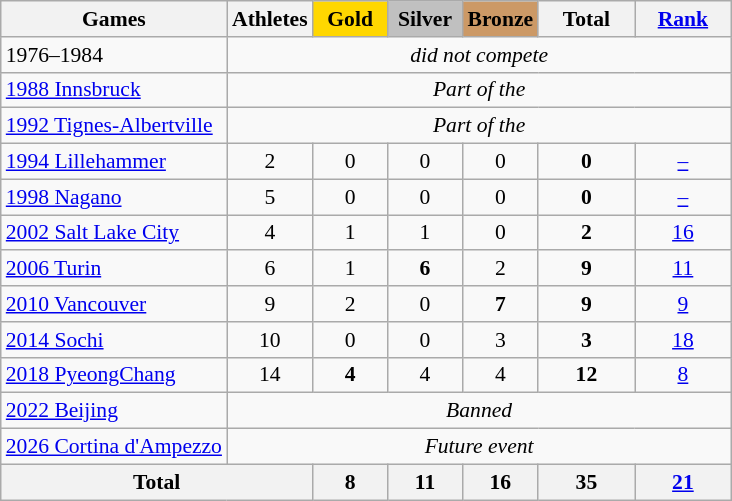<table class="wikitable" style="text-align:center; font-size:90%;">
<tr>
<th>Games</th>
<th>Athletes</th>
<td style="background:gold; width:3.0em; font-weight:bold;">Gold</td>
<td style="background:silver; width:3.0em; font-weight:bold;">Silver</td>
<td style="background:#cc9966; width:3.0em; font-weight:bold;">Bronze</td>
<th style="width:4em; font-weight:bold;">Total</th>
<th style="width:4em; font-weight:bold;"><a href='#'>Rank</a></th>
</tr>
<tr>
<td align=left>1976–1984</td>
<td colspan=6><em>did not compete</em></td>
</tr>
<tr>
<td align=left> <a href='#'>1988 Innsbruck</a></td>
<td colspan=6><em>Part of the </em></td>
</tr>
<tr>
<td align=left> <a href='#'>1992 Tignes-Albertville</a></td>
<td colspan=6><em>Part of the </em></td>
</tr>
<tr>
<td align=left> <a href='#'>1994 Lillehammer</a></td>
<td>2</td>
<td>0</td>
<td>0</td>
<td>0</td>
<td><strong>0</strong></td>
<td><a href='#'>–</a></td>
</tr>
<tr>
<td align=left> <a href='#'>1998 Nagano</a></td>
<td>5</td>
<td>0</td>
<td>0</td>
<td>0</td>
<td><strong>0</strong></td>
<td><a href='#'>–</a></td>
</tr>
<tr>
<td align=left> <a href='#'>2002 Salt Lake City</a></td>
<td>4</td>
<td>1</td>
<td>1</td>
<td>0</td>
<td><strong>2</strong></td>
<td><a href='#'>16</a></td>
</tr>
<tr>
<td align=left> <a href='#'>2006 Turin</a></td>
<td>6</td>
<td>1</td>
<td><strong>6</strong></td>
<td>2</td>
<td><strong>9</strong></td>
<td><a href='#'>11</a></td>
</tr>
<tr>
<td align=left> <a href='#'>2010 Vancouver</a></td>
<td>9</td>
<td>2</td>
<td>0</td>
<td><strong>7</strong></td>
<td><strong>9</strong></td>
<td><a href='#'>9</a></td>
</tr>
<tr>
<td align=left> <a href='#'>2014 Sochi</a></td>
<td>10</td>
<td>0</td>
<td>0</td>
<td>3</td>
<td><strong>3</strong></td>
<td><a href='#'>18</a></td>
</tr>
<tr>
<td align=left> <a href='#'>2018 PyeongChang</a></td>
<td>14</td>
<td><strong>4</strong></td>
<td>4</td>
<td>4</td>
<td><strong>12</strong></td>
<td><a href='#'>8</a></td>
</tr>
<tr>
<td align=left> <a href='#'>2022 Beijing</a></td>
<td colspan=6><em>Banned</em></td>
</tr>
<tr>
<td align=left> <a href='#'>2026 Cortina d'Ampezzo</a></td>
<td colspan=6><em>Future event</em></td>
</tr>
<tr>
<th colspan=2>Total</th>
<th>8</th>
<th>11</th>
<th>16</th>
<th>35</th>
<th><a href='#'>21</a></th>
</tr>
</table>
